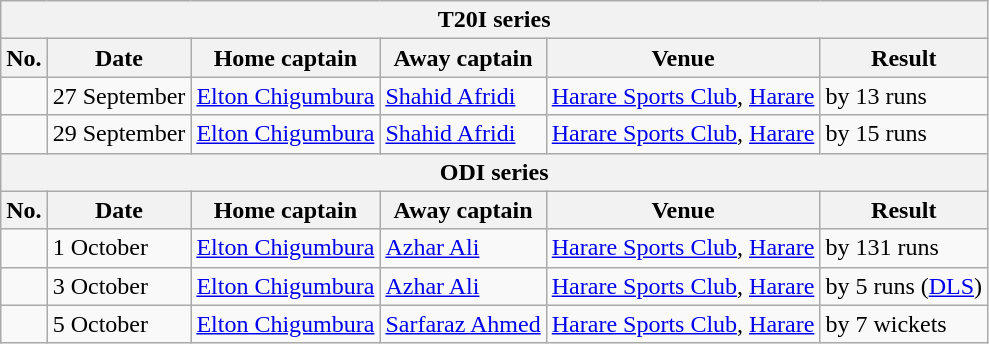<table class="wikitable">
<tr>
<th colspan="9">T20I series</th>
</tr>
<tr>
<th>No.</th>
<th>Date</th>
<th>Home captain</th>
<th>Away captain</th>
<th>Venue</th>
<th>Result</th>
</tr>
<tr>
<td></td>
<td>27 September</td>
<td><a href='#'>Elton Chigumbura</a></td>
<td><a href='#'>Shahid Afridi</a></td>
<td><a href='#'>Harare Sports Club</a>, <a href='#'>Harare</a></td>
<td> by 13 runs</td>
</tr>
<tr>
<td></td>
<td>29 September</td>
<td><a href='#'>Elton Chigumbura</a></td>
<td><a href='#'>Shahid Afridi</a></td>
<td><a href='#'>Harare Sports Club</a>, <a href='#'>Harare</a></td>
<td> by 15 runs</td>
</tr>
<tr>
<th colspan="9">ODI series</th>
</tr>
<tr>
<th>No.</th>
<th>Date</th>
<th>Home captain</th>
<th>Away captain</th>
<th>Venue</th>
<th>Result</th>
</tr>
<tr>
<td></td>
<td>1 October</td>
<td><a href='#'>Elton Chigumbura</a></td>
<td><a href='#'>Azhar Ali</a></td>
<td><a href='#'>Harare Sports Club</a>, <a href='#'>Harare</a></td>
<td> by 131 runs</td>
</tr>
<tr>
<td></td>
<td>3 October</td>
<td><a href='#'>Elton Chigumbura</a></td>
<td><a href='#'>Azhar Ali</a></td>
<td><a href='#'>Harare Sports Club</a>, <a href='#'>Harare</a></td>
<td> by 5 runs (<a href='#'>DLS</a>)</td>
</tr>
<tr>
<td></td>
<td>5 October</td>
<td><a href='#'>Elton Chigumbura</a></td>
<td><a href='#'>Sarfaraz Ahmed</a></td>
<td><a href='#'>Harare Sports Club</a>, <a href='#'>Harare</a></td>
<td> by 7 wickets</td>
</tr>
</table>
